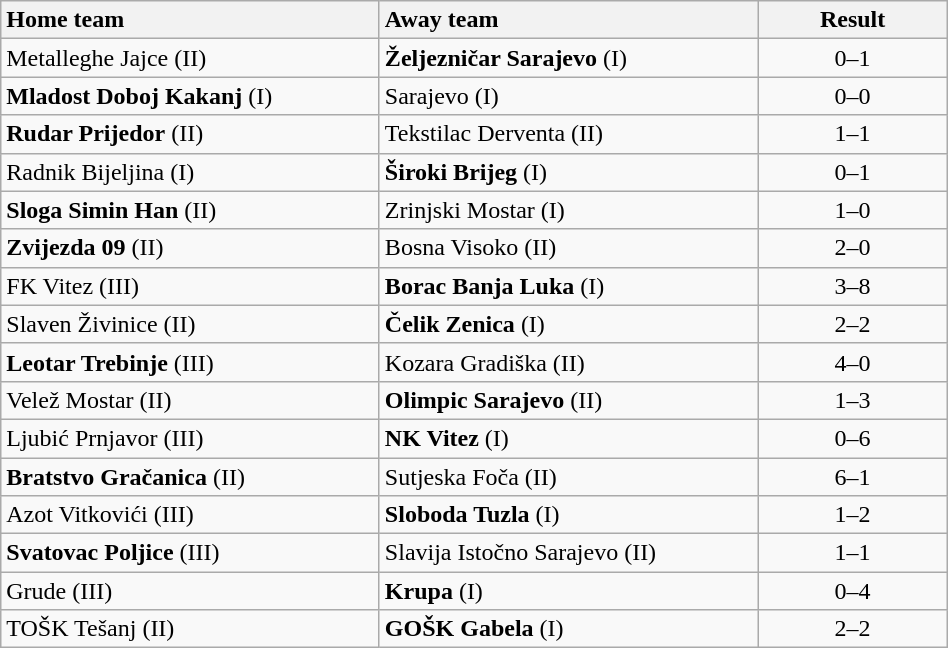<table class="wikitable" style="width:50%">
<tr>
<th style="width:40%; text-align:left">Home team</th>
<th style="width:40%; text-align:left">Away team</th>
<th>Result</th>
</tr>
<tr>
<td>Metalleghe Jajce (II)</td>
<td><strong>Željezničar Sarajevo</strong> (I)</td>
<td style="text-align:center">0–1</td>
</tr>
<tr>
<td><strong>Mladost Doboj Kakanj</strong> (I)</td>
<td>Sarajevo (I)</td>
<td style="text-align:center">0–0 </td>
</tr>
<tr>
<td><strong>Rudar Prijedor</strong> (II)</td>
<td>Tekstilac Derventa (II)</td>
<td style="text-align:center">1–1 </td>
</tr>
<tr>
<td>Radnik Bijeljina (I)</td>
<td><strong>Široki Brijeg</strong> (I)</td>
<td style="text-align:center">0–1</td>
</tr>
<tr>
<td><strong>Sloga Simin Han</strong> (II)</td>
<td>Zrinjski Mostar (I)</td>
<td style="text-align:center">1–0</td>
</tr>
<tr>
<td><strong>Zvijezda 09</strong> (II)</td>
<td>Bosna Visoko (II)</td>
<td style="text-align:center">2–0</td>
</tr>
<tr>
<td>FK Vitez (III)</td>
<td><strong>Borac Banja Luka</strong> (I)</td>
<td style="text-align:center">3–8</td>
</tr>
<tr>
<td>Slaven Živinice (II)</td>
<td><strong>Čelik Zenica</strong> (I)</td>
<td style="text-align:center">2–2 </td>
</tr>
<tr>
<td><strong>Leotar Trebinje</strong> (III)</td>
<td>Kozara Gradiška (II)</td>
<td style="text-align:center">4–0</td>
</tr>
<tr>
<td>Velež Mostar (II)</td>
<td><strong>Olimpic Sarajevo</strong> (II)</td>
<td style="text-align:center">1–3</td>
</tr>
<tr>
<td>Ljubić Prnjavor (III)</td>
<td><strong>NK Vitez</strong> (I)</td>
<td style="text-align:center">0–6</td>
</tr>
<tr>
<td><strong>Bratstvo Gračanica</strong> (II)</td>
<td>Sutjeska Foča (II)</td>
<td style="text-align:center">6–1</td>
</tr>
<tr>
<td>Azot Vitkovići (III)</td>
<td><strong>Sloboda Tuzla</strong> (I)</td>
<td style="text-align:center">1–2</td>
</tr>
<tr>
<td><strong>Svatovac Poljice</strong> (III)</td>
<td>Slavija Istočno Sarajevo (II)</td>
<td style="text-align:center">1–1 </td>
</tr>
<tr>
<td>Grude (III)</td>
<td><strong>Krupa</strong> (I)</td>
<td style="text-align:center">0–4</td>
</tr>
<tr>
<td>TOŠK Tešanj (II)</td>
<td><strong>GOŠK Gabela</strong> (I)</td>
<td style="text-align:center">2–2 </td>
</tr>
</table>
